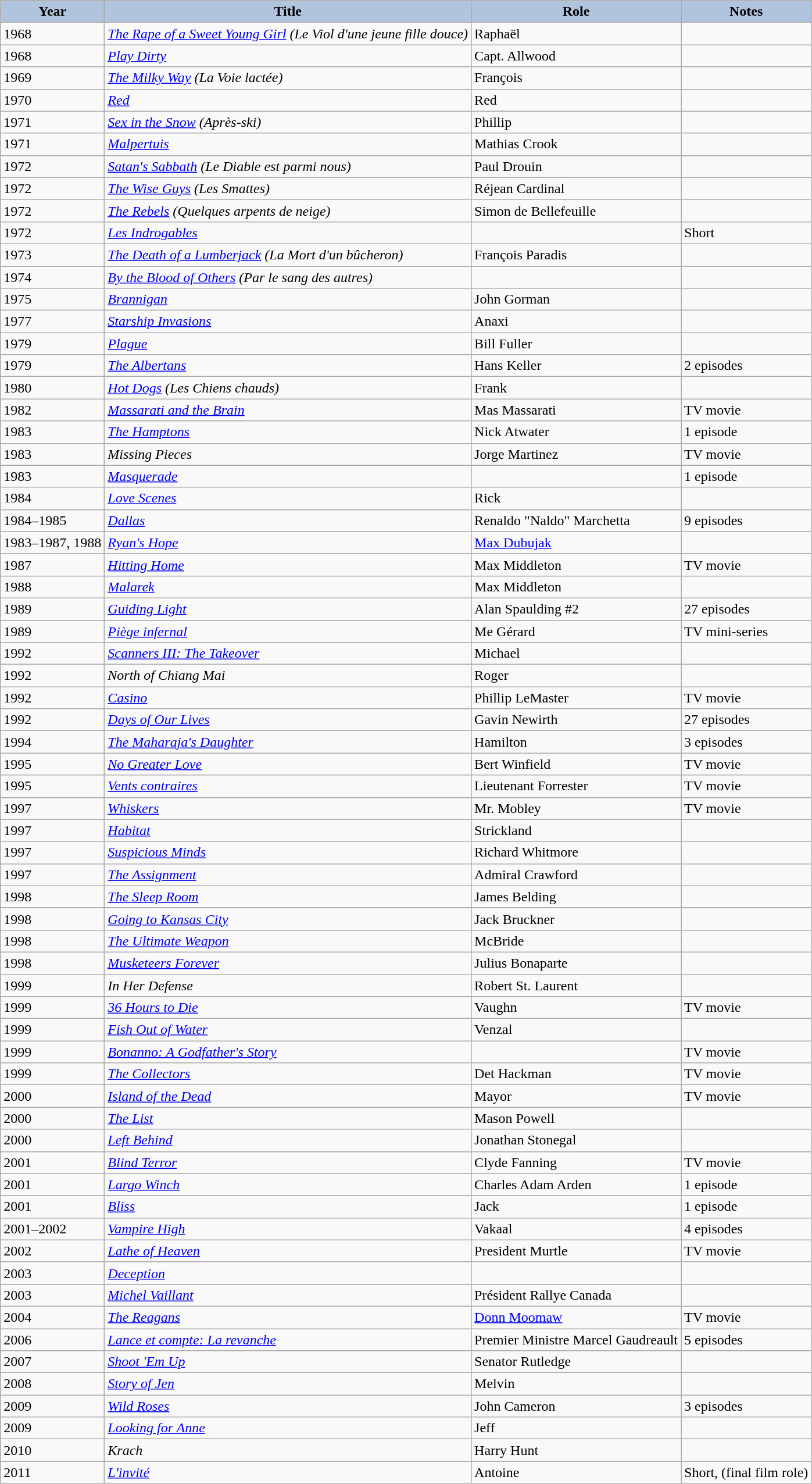<table class="wikitable">
<tr align="center">
<th style="background:#B0C4DE;">Year</th>
<th style="background:#B0C4DE;">Title</th>
<th style="background:#B0C4DE;">Role</th>
<th style="background:#B0C4DE;">Notes</th>
</tr>
<tr>
<td>1968</td>
<td><em><a href='#'>The Rape of a Sweet Young Girl</a> (Le Viol d'une jeune fille douce)</em></td>
<td>Raphaël</td>
<td></td>
</tr>
<tr>
<td>1968</td>
<td><em><a href='#'>Play Dirty</a></em></td>
<td>Capt. Allwood</td>
<td></td>
</tr>
<tr>
<td>1969</td>
<td><em><a href='#'>The Milky Way</a> (La Voie lactée)</em></td>
<td>François</td>
<td></td>
</tr>
<tr>
<td>1970</td>
<td><em><a href='#'>Red</a></em></td>
<td>Red</td>
<td></td>
</tr>
<tr>
<td>1971</td>
<td><em><a href='#'>Sex in the Snow</a> (Après-ski)</em></td>
<td>Phillip</td>
<td></td>
</tr>
<tr>
<td>1971</td>
<td><em><a href='#'>Malpertuis</a></em></td>
<td>Mathias Crook</td>
<td></td>
</tr>
<tr>
<td>1972</td>
<td><em><a href='#'>Satan's Sabbath</a> (Le Diable est parmi nous)</em></td>
<td>Paul Drouin</td>
<td></td>
</tr>
<tr>
<td>1972</td>
<td><em><a href='#'>The Wise Guys</a> (Les Smattes)</em></td>
<td>Réjean Cardinal</td>
<td></td>
</tr>
<tr>
<td>1972</td>
<td><em><a href='#'>The Rebels</a> (Quelques arpents de neige)</em></td>
<td>Simon de Bellefeuille</td>
<td></td>
</tr>
<tr>
<td>1972</td>
<td><em><a href='#'>Les Indrogables</a></em></td>
<td></td>
<td>Short</td>
</tr>
<tr>
<td>1973</td>
<td><em><a href='#'>The Death of a Lumberjack</a> (La Mort d'un bûcheron)</em></td>
<td>François Paradis</td>
<td></td>
</tr>
<tr>
<td>1974</td>
<td><em><a href='#'>By the Blood of Others</a> (Par le sang des autres)</em></td>
<td></td>
<td></td>
</tr>
<tr>
<td>1975</td>
<td><em><a href='#'>Brannigan</a></em></td>
<td>John Gorman</td>
<td></td>
</tr>
<tr>
<td>1977</td>
<td><em><a href='#'>Starship Invasions</a></em></td>
<td>Anaxi</td>
<td></td>
</tr>
<tr>
<td>1979</td>
<td><em><a href='#'>Plague</a></em></td>
<td>Bill Fuller</td>
<td></td>
</tr>
<tr>
<td>1979</td>
<td><em><a href='#'>The Albertans</a></em></td>
<td>Hans Keller</td>
<td>2 episodes</td>
</tr>
<tr>
<td>1980</td>
<td><em><a href='#'>Hot Dogs</a> (Les Chiens chauds)</em></td>
<td>Frank</td>
<td></td>
</tr>
<tr>
<td>1982</td>
<td><em><a href='#'>Massarati and the Brain</a></em></td>
<td>Mas Massarati</td>
<td>TV movie</td>
</tr>
<tr>
<td>1983</td>
<td><em><a href='#'>The Hamptons</a></em></td>
<td>Nick Atwater</td>
<td>1 episode</td>
</tr>
<tr>
<td>1983</td>
<td><em>Missing Pieces</em></td>
<td>Jorge Martinez</td>
<td>TV movie</td>
</tr>
<tr>
<td>1983</td>
<td><em><a href='#'>Masquerade</a></em></td>
<td></td>
<td>1 episode</td>
</tr>
<tr>
<td>1984</td>
<td><em><a href='#'>Love Scenes</a></em></td>
<td>Rick</td>
<td></td>
</tr>
<tr>
<td>1984–1985</td>
<td><em><a href='#'>Dallas</a></em></td>
<td>Renaldo "Naldo" Marchetta</td>
<td>9 episodes</td>
</tr>
<tr>
<td>1983–1987, 1988</td>
<td><em><a href='#'>Ryan's Hope</a></em></td>
<td><a href='#'>Max Dubujak</a></td>
<td></td>
</tr>
<tr>
<td>1987</td>
<td><em><a href='#'>Hitting Home</a></em></td>
<td>Max Middleton</td>
<td>TV movie</td>
</tr>
<tr>
<td>1988</td>
<td><em><a href='#'>Malarek</a></em></td>
<td>Max Middleton</td>
<td></td>
</tr>
<tr>
<td>1989</td>
<td><em><a href='#'>Guiding Light</a></em></td>
<td>Alan Spaulding #2</td>
<td>27 episodes</td>
</tr>
<tr>
<td>1989</td>
<td><em><a href='#'>Piège infernal</a></em></td>
<td>Me Gérard</td>
<td>TV mini-series</td>
</tr>
<tr>
<td>1992</td>
<td><em><a href='#'>Scanners III: The Takeover</a></em></td>
<td>Michael</td>
<td></td>
</tr>
<tr>
<td>1992</td>
<td><em>North of Chiang Mai</em></td>
<td>Roger</td>
<td></td>
</tr>
<tr>
<td>1992</td>
<td><em><a href='#'>Casino</a></em></td>
<td>Phillip LeMaster</td>
<td>TV movie</td>
</tr>
<tr>
<td>1992</td>
<td><em><a href='#'>Days of Our Lives</a></em></td>
<td>Gavin Newirth</td>
<td>27 episodes</td>
</tr>
<tr>
<td>1994</td>
<td><em><a href='#'>The Maharaja's Daughter</a></em></td>
<td>Hamilton</td>
<td>3 episodes</td>
</tr>
<tr>
<td>1995</td>
<td><em><a href='#'>No Greater Love</a></em></td>
<td>Bert Winfield</td>
<td>TV movie</td>
</tr>
<tr>
<td>1995</td>
<td><em><a href='#'>Vents contraires</a></em></td>
<td>Lieutenant Forrester</td>
<td>TV movie</td>
</tr>
<tr>
<td>1997</td>
<td><em><a href='#'>Whiskers</a></em></td>
<td>Mr. Mobley</td>
<td>TV movie</td>
</tr>
<tr>
<td>1997</td>
<td><em><a href='#'>Habitat</a></em></td>
<td>Strickland</td>
<td></td>
</tr>
<tr>
<td>1997</td>
<td><em><a href='#'>Suspicious Minds</a></em></td>
<td>Richard Whitmore</td>
<td></td>
</tr>
<tr>
<td>1997</td>
<td><em><a href='#'>The Assignment</a></em></td>
<td>Admiral Crawford</td>
<td></td>
</tr>
<tr>
<td>1998</td>
<td><em><a href='#'>The Sleep Room</a></em></td>
<td>James Belding</td>
<td></td>
</tr>
<tr>
<td>1998</td>
<td><em><a href='#'>Going to Kansas City</a></em></td>
<td>Jack Bruckner</td>
<td></td>
</tr>
<tr>
<td>1998</td>
<td><em><a href='#'>The Ultimate Weapon</a></em></td>
<td>McBride</td>
<td></td>
</tr>
<tr>
<td>1998</td>
<td><em><a href='#'>Musketeers Forever</a></em></td>
<td>Julius Bonaparte</td>
<td></td>
</tr>
<tr>
<td>1999</td>
<td><em>In Her Defense</em></td>
<td>Robert St. Laurent</td>
<td></td>
</tr>
<tr>
<td>1999</td>
<td><em><a href='#'>36 Hours to Die</a></em></td>
<td>Vaughn</td>
<td>TV movie</td>
</tr>
<tr>
<td>1999</td>
<td><em><a href='#'>Fish Out of Water</a></em></td>
<td>Venzal</td>
<td></td>
</tr>
<tr>
<td>1999</td>
<td><em><a href='#'>Bonanno: A Godfather's Story</a></em></td>
<td></td>
<td>TV movie</td>
</tr>
<tr>
<td>1999</td>
<td><em><a href='#'>The Collectors</a></em></td>
<td>Det Hackman</td>
<td>TV movie</td>
</tr>
<tr>
<td>2000</td>
<td><em><a href='#'>Island of the Dead</a></em></td>
<td>Mayor</td>
<td>TV movie</td>
</tr>
<tr>
<td>2000</td>
<td><em><a href='#'>The List</a></em></td>
<td>Mason Powell</td>
<td></td>
</tr>
<tr>
<td>2000</td>
<td><em><a href='#'>Left Behind</a></em></td>
<td>Jonathan Stonegal</td>
<td></td>
</tr>
<tr>
<td>2001</td>
<td><em><a href='#'>Blind Terror</a></em></td>
<td>Clyde Fanning</td>
<td>TV movie</td>
</tr>
<tr>
<td>2001</td>
<td><em><a href='#'>Largo Winch</a></em></td>
<td>Charles Adam Arden</td>
<td>1 episode</td>
</tr>
<tr>
<td>2001</td>
<td><em><a href='#'>Bliss</a></em></td>
<td>Jack</td>
<td>1 episode</td>
</tr>
<tr>
<td>2001–2002</td>
<td><em><a href='#'>Vampire High</a></em></td>
<td>Vakaal</td>
<td>4 episodes</td>
</tr>
<tr>
<td>2002</td>
<td><em><a href='#'>Lathe of Heaven</a></em></td>
<td>President Murtle</td>
<td>TV movie</td>
</tr>
<tr>
<td>2003</td>
<td><em><a href='#'>Deception</a></em></td>
<td></td>
<td></td>
</tr>
<tr>
<td>2003</td>
<td><em><a href='#'>Michel Vaillant</a></em></td>
<td>Président Rallye Canada</td>
<td></td>
</tr>
<tr>
<td>2004</td>
<td><em><a href='#'>The Reagans</a></em></td>
<td><a href='#'>Donn Moomaw</a></td>
<td>TV movie</td>
</tr>
<tr>
<td>2006</td>
<td><em><a href='#'>Lance et compte: La revanche</a></em></td>
<td>Premier Ministre Marcel Gaudreault</td>
<td>5 episodes</td>
</tr>
<tr>
<td>2007</td>
<td><em><a href='#'>Shoot 'Em Up</a></em></td>
<td>Senator Rutledge</td>
<td></td>
</tr>
<tr>
<td>2008</td>
<td><em><a href='#'>Story of Jen</a></em></td>
<td>Melvin</td>
<td></td>
</tr>
<tr>
<td>2009</td>
<td><em><a href='#'>Wild Roses</a></em></td>
<td>John Cameron</td>
<td>3 episodes</td>
</tr>
<tr>
<td>2009</td>
<td><em><a href='#'>Looking for Anne</a></em></td>
<td>Jeff</td>
<td></td>
</tr>
<tr>
<td>2010</td>
<td><em>Krach</em></td>
<td>Harry Hunt</td>
<td></td>
</tr>
<tr>
<td>2011</td>
<td><em><a href='#'>L'invité</a></em></td>
<td>Antoine</td>
<td>Short, (final film role)</td>
</tr>
</table>
